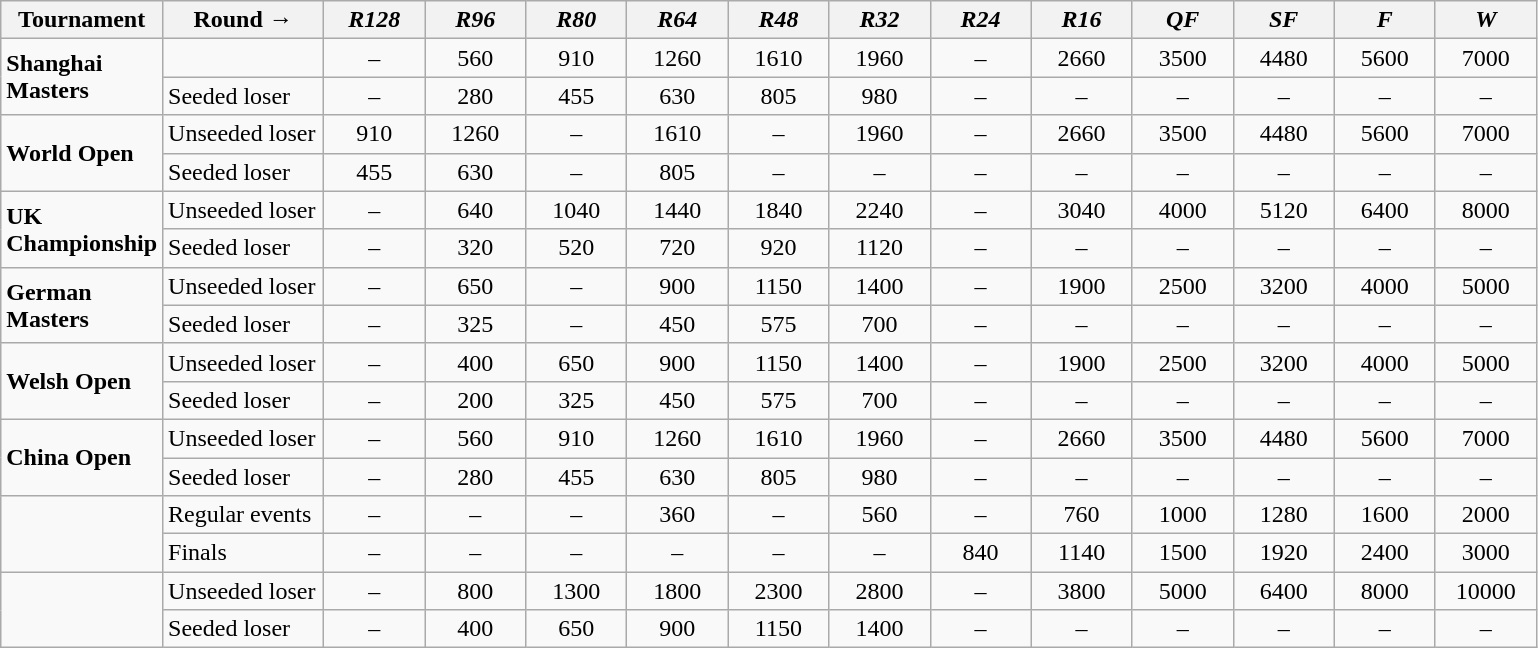<table class="wikitable" style="font-size: 100%; text-align:center">
<tr>
<th width=60>Tournament</th>
<th width=100>Round →</th>
<th width=60><em>R128</em></th>
<th width=60><em>R96</em></th>
<th width=60><em>R80</em></th>
<th width=60><em>R64</em></th>
<th width=60><em>R48</em></th>
<th width=60><em>R32</em></th>
<th width=60><em>R24</em></th>
<th width=60><em>R16</em></th>
<th width=60><em>QF</em></th>
<th width=60><em>SF</em></th>
<th width=60><em>F</em></th>
<th width=60><em>W</em></th>
</tr>
<tr>
<td rowspan="2"  align="left"><strong>Shanghai Masters</strong></td>
<td align="left"></td>
<td>–</td>
<td>560</td>
<td>910</td>
<td>1260</td>
<td>1610</td>
<td>1960</td>
<td>–</td>
<td>2660</td>
<td>3500</td>
<td>4480</td>
<td>5600</td>
<td>7000</td>
</tr>
<tr>
<td align="left">Seeded loser</td>
<td>–</td>
<td>280</td>
<td>455</td>
<td>630</td>
<td>805</td>
<td>980</td>
<td>–</td>
<td>–</td>
<td>–</td>
<td>–</td>
<td>–</td>
<td>–</td>
</tr>
<tr>
<td rowspan="2"  align="left"><strong>World Open</strong></td>
<td align="left">Unseeded loser</td>
<td>910</td>
<td>1260</td>
<td>–</td>
<td>1610</td>
<td>–</td>
<td>1960</td>
<td>–</td>
<td>2660</td>
<td>3500</td>
<td>4480</td>
<td>5600</td>
<td>7000</td>
</tr>
<tr>
<td align="left">Seeded loser</td>
<td>455</td>
<td>630</td>
<td>–</td>
<td>805</td>
<td>–</td>
<td>–</td>
<td>–</td>
<td>–</td>
<td>–</td>
<td>–</td>
<td>–</td>
<td>–</td>
</tr>
<tr>
<td rowspan="2"  align="left"><strong>UK Championship</strong></td>
<td align="left">Unseeded loser</td>
<td>–</td>
<td>640</td>
<td>1040</td>
<td>1440</td>
<td>1840</td>
<td>2240</td>
<td>–</td>
<td>3040</td>
<td>4000</td>
<td>5120</td>
<td>6400</td>
<td>8000</td>
</tr>
<tr>
<td align="left">Seeded loser</td>
<td>–</td>
<td>320</td>
<td>520</td>
<td>720</td>
<td>920</td>
<td>1120</td>
<td>–</td>
<td>–</td>
<td>–</td>
<td>–</td>
<td>–</td>
<td>–</td>
</tr>
<tr>
<td rowspan="2"  align="left"><strong>German Masters</strong></td>
<td align="left">Unseeded loser</td>
<td>–</td>
<td>650</td>
<td>–</td>
<td>900</td>
<td>1150</td>
<td>1400</td>
<td>–</td>
<td>1900</td>
<td>2500</td>
<td>3200</td>
<td>4000</td>
<td>5000</td>
</tr>
<tr>
<td align="left">Seeded loser</td>
<td>–</td>
<td>325</td>
<td>–</td>
<td>450</td>
<td>575</td>
<td>700</td>
<td>–</td>
<td>–</td>
<td>–</td>
<td>–</td>
<td>–</td>
<td>–</td>
</tr>
<tr>
<td rowspan="2"  align="left"><strong>Welsh Open</strong></td>
<td align="left">Unseeded loser</td>
<td>–</td>
<td>400</td>
<td>650</td>
<td>900</td>
<td>1150</td>
<td>1400</td>
<td>–</td>
<td>1900</td>
<td>2500</td>
<td>3200</td>
<td>4000</td>
<td>5000</td>
</tr>
<tr>
<td align="left">Seeded loser</td>
<td>–</td>
<td>200</td>
<td>325</td>
<td>450</td>
<td>575</td>
<td>700</td>
<td>–</td>
<td>–</td>
<td>–</td>
<td>–</td>
<td>–</td>
<td>–</td>
</tr>
<tr>
<td rowspan="2"  align="left"><strong>China Open</strong></td>
<td align="left">Unseeded loser</td>
<td>–</td>
<td>560</td>
<td>910</td>
<td>1260</td>
<td>1610</td>
<td>1960</td>
<td>–</td>
<td>2660</td>
<td>3500</td>
<td>4480</td>
<td>5600</td>
<td>7000</td>
</tr>
<tr>
<td align="left">Seeded loser</td>
<td>–</td>
<td>280</td>
<td>455</td>
<td>630</td>
<td>805</td>
<td>980</td>
<td>–</td>
<td>–</td>
<td>–</td>
<td>–</td>
<td>–</td>
<td>–</td>
</tr>
<tr>
<td rowspan="2"  align="left"></td>
<td align="left">Regular events</td>
<td>–</td>
<td>–</td>
<td>–</td>
<td>360</td>
<td>–</td>
<td>560</td>
<td>–</td>
<td>760</td>
<td>1000</td>
<td>1280</td>
<td>1600</td>
<td>2000</td>
</tr>
<tr>
<td align="left">Finals</td>
<td>–</td>
<td>–</td>
<td>–</td>
<td>–</td>
<td>–</td>
<td>–</td>
<td>840</td>
<td>1140</td>
<td>1500</td>
<td>1920</td>
<td>2400</td>
<td>3000</td>
</tr>
<tr>
<td rowspan="2"  align="left"></td>
<td align="left">Unseeded loser</td>
<td>–</td>
<td>800</td>
<td>1300</td>
<td>1800</td>
<td>2300</td>
<td>2800</td>
<td>–</td>
<td>3800</td>
<td>5000</td>
<td>6400</td>
<td>8000</td>
<td>10000</td>
</tr>
<tr>
<td align="left">Seeded loser</td>
<td>–</td>
<td>400</td>
<td>650</td>
<td>900</td>
<td>1150</td>
<td>1400</td>
<td>–</td>
<td>–</td>
<td>–</td>
<td>–</td>
<td>–</td>
<td>–</td>
</tr>
</table>
